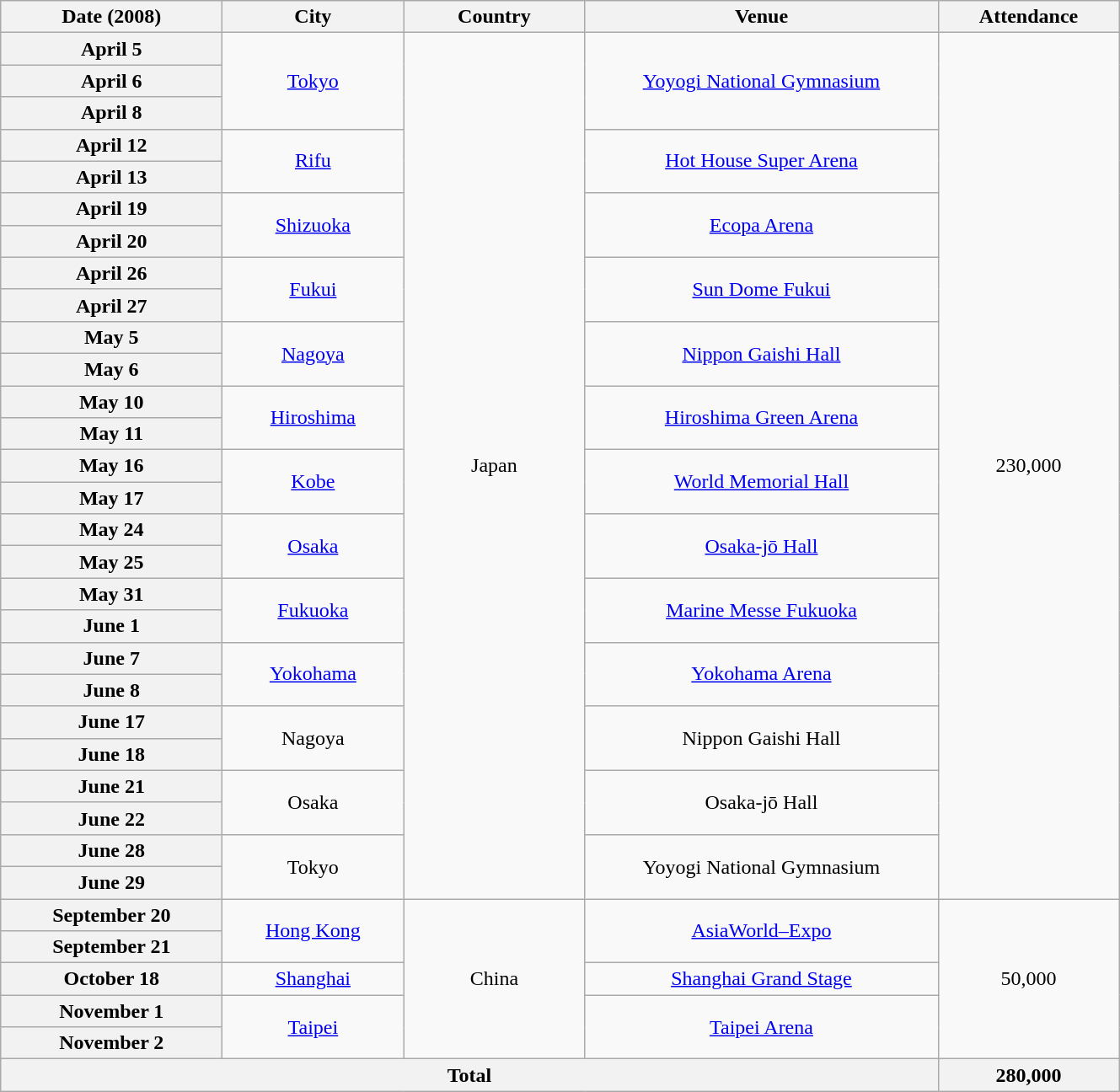<table class="wikitable plainrowheaders" style="text-align:center;">
<tr>
<th scope="col" style="width:10.5em;">Date (2008)</th>
<th scope="col" style="width:8.5em;">City</th>
<th scope="col" style="width:8.5em;">Country</th>
<th scope="col" style="width:17em;">Venue</th>
<th scope="col" style="width:8.5em;">Attendance</th>
</tr>
<tr>
<th scope="row" style="text-align:center;">April 5</th>
<td rowspan="3"><a href='#'>Tokyo</a></td>
<td rowspan="27">Japan</td>
<td rowspan="3"><a href='#'>Yoyogi National Gymnasium</a></td>
<td rowspan="27">230,000</td>
</tr>
<tr>
<th scope="row" style="text-align:center;">April 6</th>
</tr>
<tr>
<th scope="row" style="text-align:center;">April 8</th>
</tr>
<tr>
<th scope="row" style="text-align:center;">April 12</th>
<td rowspan="2"><a href='#'>Rifu</a></td>
<td rowspan="2"><a href='#'>Hot House Super Arena</a></td>
</tr>
<tr>
<th scope="row" style="text-align:center;">April 13</th>
</tr>
<tr>
<th scope="row" style="text-align:center;">April 19</th>
<td rowspan="2"><a href='#'>Shizuoka</a></td>
<td rowspan="2"><a href='#'>Ecopa Arena</a></td>
</tr>
<tr>
<th scope="row" style="text-align:center;">April 20</th>
</tr>
<tr>
<th scope="row" style="text-align:center;">April 26</th>
<td rowspan="2"><a href='#'>Fukui</a></td>
<td rowspan="2"><a href='#'>Sun Dome Fukui</a></td>
</tr>
<tr>
<th scope="row" style="text-align:center;">April 27</th>
</tr>
<tr>
<th scope="row" style="text-align:center;">May 5</th>
<td rowspan="2"><a href='#'>Nagoya</a></td>
<td rowspan="2"><a href='#'>Nippon Gaishi Hall</a></td>
</tr>
<tr>
<th scope="row" style="text-align:center;">May 6</th>
</tr>
<tr>
<th scope="row" style="text-align:center;">May 10</th>
<td rowspan="2"><a href='#'>Hiroshima</a></td>
<td rowspan="2"><a href='#'>Hiroshima Green Arena</a></td>
</tr>
<tr>
<th scope="row" style="text-align:center;">May 11</th>
</tr>
<tr>
<th scope="row" style="text-align:center;">May 16</th>
<td rowspan="2"><a href='#'>Kobe</a></td>
<td rowspan="2"><a href='#'>World Memorial Hall</a></td>
</tr>
<tr>
<th scope="row" style="text-align:center;">May 17</th>
</tr>
<tr>
<th scope="row" style="text-align:center;">May 24</th>
<td rowspan="2"><a href='#'>Osaka</a></td>
<td rowspan="2"><a href='#'>Osaka-jō Hall</a></td>
</tr>
<tr>
<th scope="row" style="text-align:center;">May 25</th>
</tr>
<tr>
<th scope="row" style="text-align:center;">May 31</th>
<td rowspan="2"><a href='#'>Fukuoka</a></td>
<td rowspan="2"><a href='#'>Marine Messe Fukuoka</a></td>
</tr>
<tr>
<th scope="row" style="text-align:center;">June 1</th>
</tr>
<tr>
<th scope="row" style="text-align:center;">June 7</th>
<td rowspan="2"><a href='#'>Yokohama</a></td>
<td rowspan="2"><a href='#'>Yokohama Arena</a></td>
</tr>
<tr>
<th scope="row" style="text-align:center;">June 8</th>
</tr>
<tr>
<th scope="row" style="text-align:center;">June 17</th>
<td rowspan="2">Nagoya</td>
<td rowspan="2">Nippon Gaishi Hall</td>
</tr>
<tr>
<th scope="row" style="text-align:center;">June 18</th>
</tr>
<tr>
<th scope="row" style="text-align:center;">June 21</th>
<td rowspan="2">Osaka</td>
<td rowspan="2">Osaka-jō Hall</td>
</tr>
<tr>
<th scope="row" style="text-align:center;">June 22</th>
</tr>
<tr>
<th scope="row" style="text-align:center;">June 28</th>
<td rowspan="2">Tokyo</td>
<td rowspan="2">Yoyogi National Gymnasium</td>
</tr>
<tr>
<th scope="row" style="text-align:center;">June 29</th>
</tr>
<tr>
<th scope="row" style="text-align:center;">September 20</th>
<td rowspan="2"><a href='#'>Hong Kong</a></td>
<td rowspan="5">China</td>
<td rowspan="2"><a href='#'>AsiaWorld–Expo</a></td>
<td rowspan="5">50,000</td>
</tr>
<tr>
<th scope="row" style="text-align:center;">September 21</th>
</tr>
<tr>
<th scope="row" style="text-align:center;">October 18</th>
<td><a href='#'>Shanghai</a></td>
<td><a href='#'>Shanghai Grand Stage</a></td>
</tr>
<tr>
<th scope="row" style="text-align:center;">November 1</th>
<td rowspan="2"><a href='#'>Taipei</a></td>
<td rowspan="2"><a href='#'>Taipei Arena</a></td>
</tr>
<tr>
<th scope="row" style="text-align:center;">November 2</th>
</tr>
<tr>
<th colspan="4">Total</th>
<th>280,000</th>
</tr>
</table>
